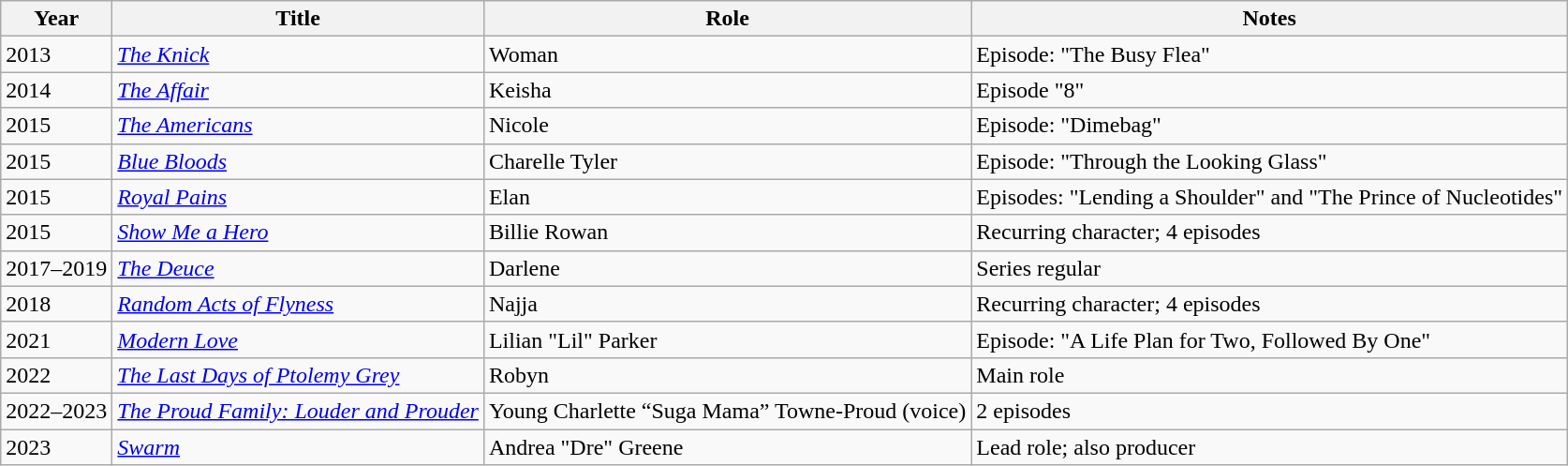<table class="wikitable sortable">
<tr>
<th>Year</th>
<th>Title</th>
<th>Role</th>
<th class="unsortable">Notes</th>
</tr>
<tr>
<td>2013</td>
<td><em><a href='#'>The Knick</a></em></td>
<td>Woman</td>
<td>Episode: "The Busy Flea"</td>
</tr>
<tr>
<td>2014</td>
<td><em><a href='#'>The Affair</a></em></td>
<td>Keisha</td>
<td>Episode "8"</td>
</tr>
<tr>
<td>2015</td>
<td><em><a href='#'>The Americans</a></em></td>
<td>Nicole</td>
<td>Episode: "Dimebag"</td>
</tr>
<tr>
<td>2015</td>
<td><em><a href='#'>Blue Bloods</a></em></td>
<td>Charelle Tyler</td>
<td>Episode: "Through the Looking Glass"</td>
</tr>
<tr>
<td>2015</td>
<td><em><a href='#'>Royal Pains</a></em></td>
<td>Elan</td>
<td>Episodes: "Lending a Shoulder" and "The Prince of Nucleotides"</td>
</tr>
<tr>
<td>2015</td>
<td><em><a href='#'>Show Me a Hero</a></em></td>
<td>Billie Rowan</td>
<td>Recurring character; 4 episodes</td>
</tr>
<tr>
<td>2017–2019</td>
<td><em><a href='#'>The Deuce</a></em></td>
<td>Darlene</td>
<td>Series regular</td>
</tr>
<tr>
<td>2018</td>
<td><em><a href='#'>Random Acts of Flyness</a></em></td>
<td>Najja</td>
<td>Recurring character; 4 episodes</td>
</tr>
<tr>
<td scope="row">2021</td>
<td><em><a href='#'>Modern Love</a></em></td>
<td>Lilian "Lil" Parker</td>
<td>Episode: "A Life Plan for Two, Followed By One"</td>
</tr>
<tr>
<td>2022</td>
<td><em><a href='#'>The Last Days of Ptolemy Grey</a></em></td>
<td>Robyn</td>
<td>Main role</td>
</tr>
<tr>
<td>2022–2023</td>
<td><em><a href='#'>The Proud Family: Louder and Prouder</a></em></td>
<td>Young Charlette “Suga Mama” Towne-Proud (voice)</td>
<td>2 episodes</td>
</tr>
<tr>
<td>2023</td>
<td><em><a href='#'>Swarm</a></em></td>
<td>Andrea "Dre" Greene</td>
<td>Lead role; also producer</td>
</tr>
</table>
